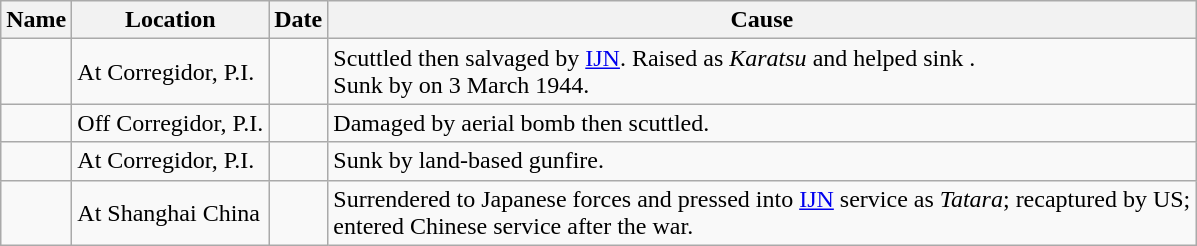<table class="wikitable sortable">
<tr>
<th>Name</th>
<th>Location</th>
<th>Date</th>
<th>Cause</th>
</tr>
<tr>
<td></td>
<td>At Corregidor, P.I.</td>
<td></td>
<td>Scuttled then salvaged by <a href='#'>IJN</a>. Raised as <em>Karatsu</em> and helped sink . <br>Sunk by  on 3 March 1944.</td>
</tr>
<tr>
<td></td>
<td>Off Corregidor, P.I.</td>
<td></td>
<td>Damaged by aerial bomb then scuttled.</td>
</tr>
<tr>
<td></td>
<td>At Corregidor, P.I.</td>
<td></td>
<td>Sunk by land-based gunfire.</td>
</tr>
<tr>
<td></td>
<td>At Shanghai China</td>
<td></td>
<td>Surrendered to Japanese forces and pressed into <a href='#'>IJN</a> service as <em>Tatara</em>; recaptured by US; <br>entered Chinese service after the war.</td>
</tr>
</table>
